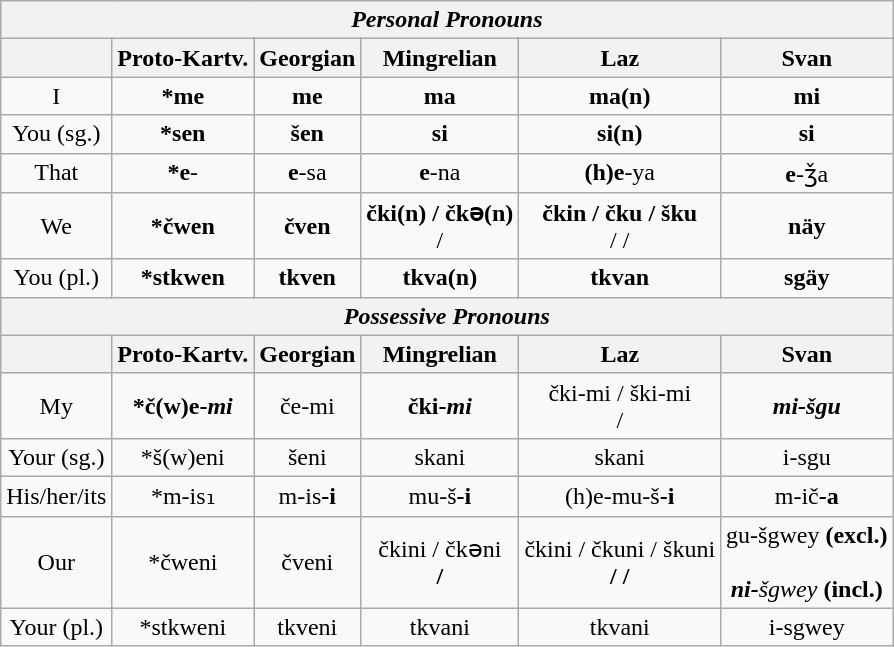<table class="wikitable" style="text-align:center;">
<tr>
<th colspan="6"><em>Personal Pronouns</em></th>
</tr>
<tr>
<th> </th>
<th><strong>Proto-Kartv.</strong></th>
<th><strong>Georgian</strong></th>
<th><strong>Mingrelian</strong></th>
<th><strong>Laz</strong></th>
<th><strong>Svan</strong></th>
</tr>
<tr>
<td>I</td>
<td><strong>*me</strong><br></td>
<td><strong>me</strong><br></td>
<td><strong>ma</strong><br></td>
<td><strong>ma(n)</strong><br></td>
<td><strong>mi</strong><br></td>
</tr>
<tr>
<td>You (sg.)</td>
<td><strong>*sen</strong><br></td>
<td><strong>šen</strong><br></td>
<td><strong>si</strong><br></td>
<td><strong>si(n)</strong><br></td>
<td><strong>si</strong><br></td>
</tr>
<tr>
<td>That</td>
<td><strong>*e</strong>-<br></td>
<td><strong>e</strong>-sa<br></td>
<td><strong>e</strong>-na<br></td>
<td><strong>(h)e</strong>-ya<br></td>
<td><strong>e</strong>-ǯa<br></td>
</tr>
<tr>
<td>We</td>
<td><strong>*čwen</strong><br></td>
<td><strong>čven</strong><br></td>
<td><strong>čki(n) / čkə(n)</strong><br> / </td>
<td><strong>čkin / čku / šku </strong><br> /  / </td>
<td><strong>näy</strong><br></td>
</tr>
<tr>
<td>You (pl.)</td>
<td><strong>*stkwen</strong><br></td>
<td><strong>tkven</strong><br></td>
<td><strong>tkva(n)</strong><br></td>
<td><strong>tkvan</strong><br></td>
<td><strong>sgäy</strong><br></td>
</tr>
<tr>
<th colspan="6"><em>Possessive Pronouns</em></th>
</tr>
<tr>
<th> </th>
<th><strong>Proto-Kartv.</strong></th>
<th><strong>Georgian</strong></th>
<th><strong>Mingrelian</strong></th>
<th><strong>Laz</strong></th>
<th><strong>Svan</strong></th>
</tr>
<tr>
<td>My</td>
<td><strong>*č(w)e-<em>mi<strong><em><br></td>
<td></strong>če-</em>mi</em></strong><br></td>
<td><strong>čki-<em>mi<strong><em><br></td>
<td></strong>čki-</em>mi / ški-mi</em></strong><br> / </td>
<td><strong><em>mi<em>-šgu<strong><br></td>
</tr>
<tr>
<td>Your (sg.)</td>
<td></strong>*š(w)eni<strong><br></td>
<td></strong>šeni<strong><br></td>
<td></strong>skani<strong><br></td>
<td></strong>skani<strong><br></td>
<td>i-</strong>sgu<strong><br></td>
</tr>
<tr>
<td>His/her/its</td>
<td></strong>*m-is₁<strong><br></td>
<td></strong>m-is<strong>-i<br></td>
<td></strong>mu-š<strong>-i<br></td>
<td></strong>(h)e-mu-š<strong>-i<br></td>
<td></strong>m-ič<strong>-a<br></td>
</tr>
<tr>
<td>Our</td>
<td></strong>*čweni<strong><br></td>
<td></strong>čveni<strong><br></td>
<td></strong>čkini / čkəni<strong><br> / </td>
<td></strong>čkini / čkuni / škuni<strong><br> /  / </td>
<td>gu-</strong>šgwey<strong> </em>(excl.)<em><br><br>ni-</strong>šgwey<strong> </em>(incl.)<em><br></td>
</tr>
<tr>
<td>Your (pl.)</td>
<td></strong>*stkweni<strong><br></td>
<td></strong>tkveni<strong><br></td>
<td></strong>tkvani<strong><br></td>
<td></strong>tkvani<strong><br></td>
<td>i-</strong>sgwey<strong><br></td>
</tr>
</table>
